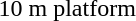<table>
<tr>
<td>10 m platform<br></td>
<td></td>
<td></td>
<td></td>
</tr>
</table>
